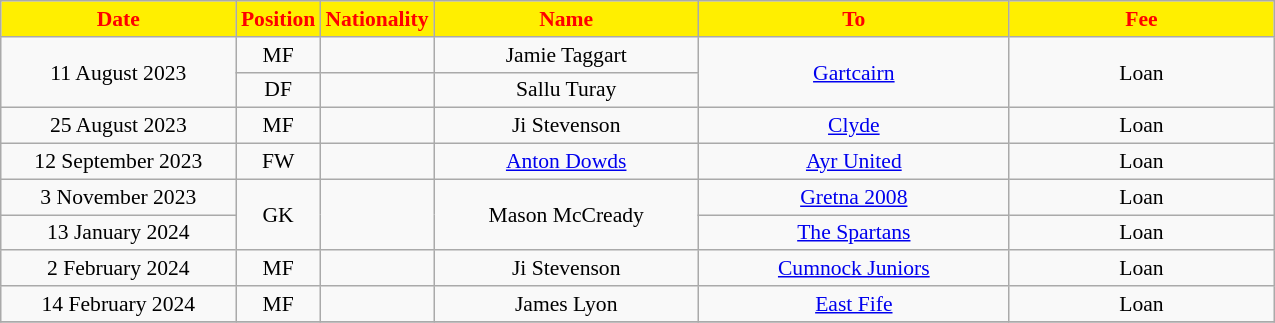<table class="wikitable"  style="text-align:center; font-size:90%; ">
<tr>
<th style="background:#FFEF00; color:red; width:150px;">Date</th>
<th style="background:#FFEF00; color:red; width:45px;">Position</th>
<th style="background:#FFEF00; color:red; width:45px;">Nationality</th>
<th style="background:#FFEF00; color:red; width:170px;">Name</th>
<th style="background:#FFEF00; color:red; width:200px;">To</th>
<th style="background:#FFEF00; color:red; width:170px;">Fee</th>
</tr>
<tr>
<td rowspan=2>11 August 2023</td>
<td>MF</td>
<td></td>
<td>Jamie Taggart</td>
<td rowspan=2><a href='#'>Gartcairn</a></td>
<td rowspan=2>Loan</td>
</tr>
<tr>
<td>DF</td>
<td></td>
<td>Sallu Turay</td>
</tr>
<tr>
<td>25 August 2023</td>
<td>MF</td>
<td></td>
<td>Ji Stevenson</td>
<td><a href='#'>Clyde</a></td>
<td>Loan</td>
</tr>
<tr>
<td>12 September 2023</td>
<td>FW</td>
<td></td>
<td><a href='#'>Anton Dowds</a></td>
<td><a href='#'>Ayr United</a></td>
<td>Loan</td>
</tr>
<tr>
<td>3 November 2023</td>
<td rowspan=2>GK</td>
<td rowspan=2></td>
<td rowspan=2>Mason McCready</td>
<td><a href='#'>Gretna 2008</a></td>
<td>Loan</td>
</tr>
<tr>
<td>13 January 2024</td>
<td><a href='#'>The Spartans</a></td>
<td>Loan</td>
</tr>
<tr>
<td>2 February 2024</td>
<td>MF</td>
<td></td>
<td>Ji Stevenson</td>
<td><a href='#'>Cumnock Juniors</a></td>
<td>Loan</td>
</tr>
<tr>
<td>14 February 2024</td>
<td>MF</td>
<td></td>
<td>James Lyon</td>
<td><a href='#'>East Fife</a></td>
<td>Loan</td>
</tr>
<tr>
</tr>
</table>
